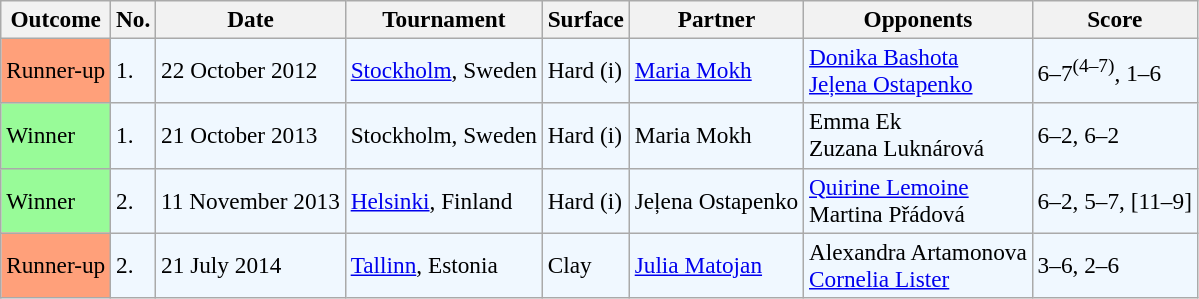<table class="sortable wikitable" style=font-size:97%>
<tr>
<th>Outcome</th>
<th>No.</th>
<th>Date</th>
<th>Tournament</th>
<th>Surface</th>
<th>Partner</th>
<th>Opponents</th>
<th class="unsortable">Score</th>
</tr>
<tr style="background:#f0f8ff;">
<td style="background:#ffa07a;">Runner-up</td>
<td>1.</td>
<td>22 October 2012</td>
<td><a href='#'>Stockholm</a>, Sweden</td>
<td>Hard (i)</td>
<td> <a href='#'>Maria Mokh</a></td>
<td> <a href='#'>Donika Bashota</a> <br>  <a href='#'>Jeļena Ostapenko</a></td>
<td>6–7<sup>(4–7)</sup>, 1–6</td>
</tr>
<tr style="background:#f0f8ff;">
<td style="background:#98fb98;">Winner</td>
<td>1.</td>
<td>21 October 2013</td>
<td>Stockholm, Sweden</td>
<td>Hard (i)</td>
<td> Maria Mokh</td>
<td> Emma Ek <br>  Zuzana Luknárová</td>
<td>6–2, 6–2</td>
</tr>
<tr style="background:#f0f8ff;">
<td style="background:#98fb98;">Winner</td>
<td>2.</td>
<td>11 November 2013</td>
<td><a href='#'>Helsinki</a>, Finland</td>
<td>Hard (i)</td>
<td> Jeļena Ostapenko</td>
<td> <a href='#'>Quirine Lemoine</a> <br>  Martina Přádová</td>
<td>6–2, 5–7, [11–9]</td>
</tr>
<tr style="background:#f0f8ff;">
<td style="background:#ffa07a;">Runner-up</td>
<td>2.</td>
<td>21 July 2014</td>
<td><a href='#'>Tallinn</a>, Estonia</td>
<td>Clay</td>
<td> <a href='#'>Julia Matojan</a></td>
<td> Alexandra Artamonova <br>  <a href='#'>Cornelia Lister</a></td>
<td>3–6, 2–6</td>
</tr>
</table>
